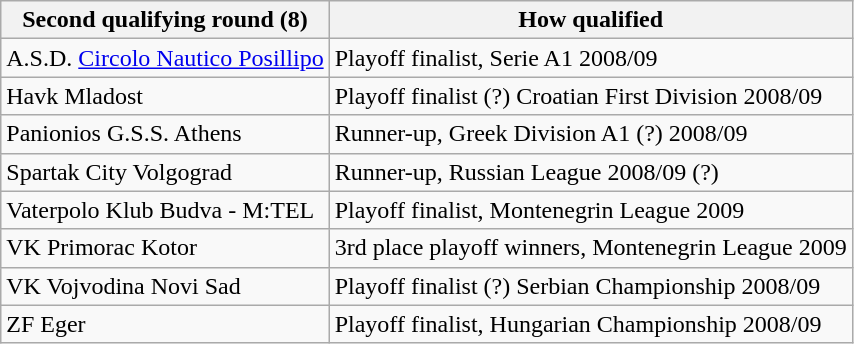<table class="wikitable">
<tr>
<th>Second qualifying round (8)</th>
<th>How qualified</th>
</tr>
<tr>
<td> A.S.D. <a href='#'>Circolo Nautico Posillipo</a></td>
<td>Playoff finalist, Serie A1 2008/09 </td>
</tr>
<tr>
<td> Havk Mladost</td>
<td>Playoff finalist (?) Croatian First Division 2008/09 </td>
</tr>
<tr>
<td> Panionios G.S.S. Athens</td>
<td>Runner-up, Greek Division A1 (?) 2008/09 </td>
</tr>
<tr>
<td> Spartak City Volgograd</td>
<td>Runner-up, Russian League 2008/09 (?)  </td>
</tr>
<tr>
<td> Vaterpolo Klub Budva - M:TEL</td>
<td>Playoff finalist, Montenegrin League 2009 </td>
</tr>
<tr>
<td> VK Primorac Kotor </td>
<td>3rd place playoff winners, Montenegrin League 2009 </td>
</tr>
<tr>
<td> VK Vojvodina Novi Sad</td>
<td>Playoff finalist (?) Serbian Championship 2008/09 </td>
</tr>
<tr>
<td> ZF Eger</td>
<td>Playoff finalist, Hungarian Championship 2008/09 </td>
</tr>
</table>
